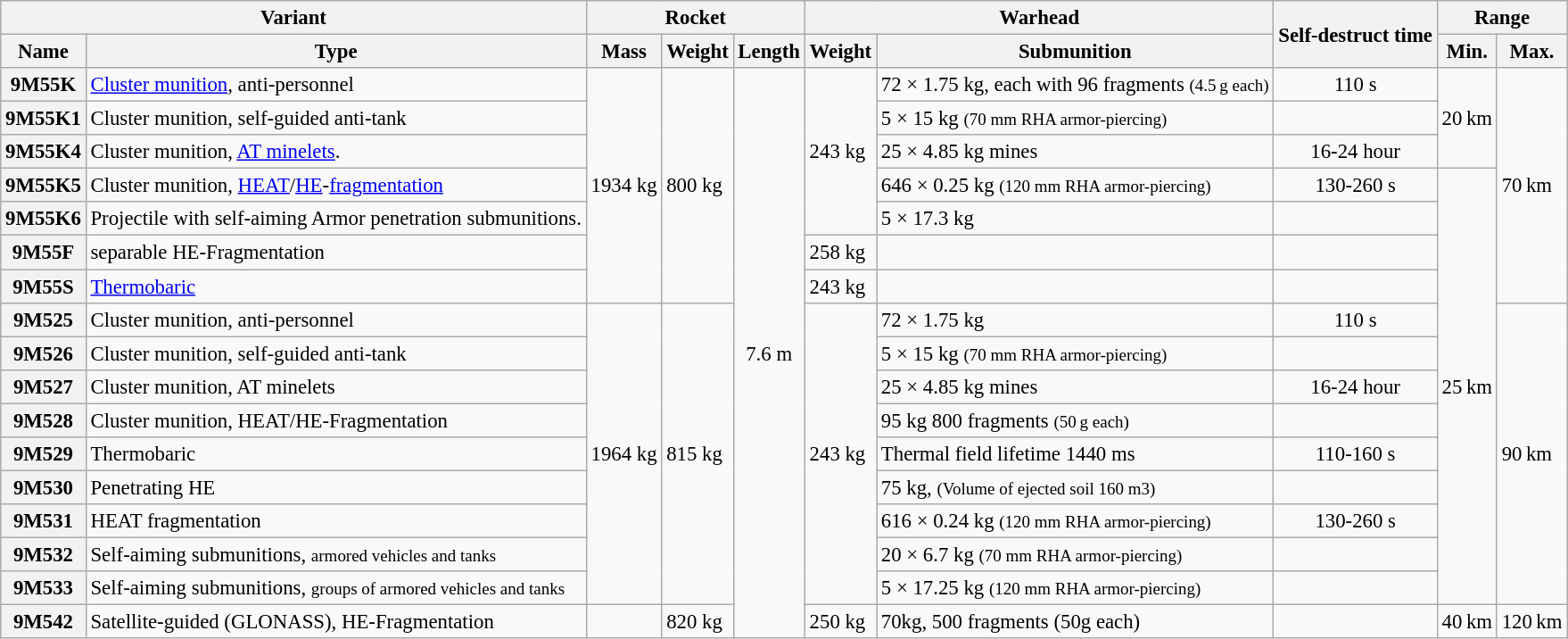<table class="wikitable" style="font-size:95%;">
<tr>
<th colspan=2>Variant</th>
<th colspan=3>Rocket</th>
<th colspan=2>Warhead</th>
<th rowspan=2>Self-destruct time</th>
<th colspan=2>Range</th>
</tr>
<tr>
<th>Name</th>
<th>Type</th>
<th>Mass</th>
<th>Weight</th>
<th>Length</th>
<th>Weight</th>
<th>Submunition</th>
<th>Min.</th>
<th>Max.</th>
</tr>
<tr>
<th>9M55K</th>
<td><a href='#'>Cluster munition</a>, anti-personnel</td>
<td rowspan=7>1934 kg</td>
<td rowspan=7>800 kg</td>
<td rowspan="17" style="text-align:center;">7.6 m</td>
<td rowspan=5>243 kg</td>
<td>72 × 1.75 kg, each with 96 fragments <small>(4.5 g each)</small></td>
<td style="text-align:center;">110 s</td>
<td rowspan=3>20 km</td>
<td rowspan=7>70 km</td>
</tr>
<tr>
<th>9M55K1</th>
<td>Cluster munition, self-guided anti-tank</td>
<td>5 × 15 kg <small>(70 mm RHA armor-piercing)</small></td>
</tr>
<tr>
<th>9M55K4</th>
<td>Cluster munition, <a href='#'>AT minelets</a>.</td>
<td>25 × 4.85 kg mines</td>
<td style="text-align:center;">16-24 hour</td>
</tr>
<tr>
<th>9M55K5</th>
<td>Cluster munition, <a href='#'>HEAT</a>/<a href='#'>HE</a>-<a href='#'>fragmentation</a></td>
<td>646 × 0.25 kg <small>(120 mm RHA armor-piercing)</small></td>
<td style="text-align:center;">130-260 s</td>
<td rowspan=13>25 km</td>
</tr>
<tr>
<th>9M55K6</th>
<td>Projectile with self-aiming Armor penetration submunitions.</td>
<td>5 × 17.3 kg</td>
<td></td>
</tr>
<tr>
<th>9M55F</th>
<td>separable HE-Fragmentation</td>
<td>258 kg</td>
<td></td>
<td></td>
</tr>
<tr>
<th>9M55S</th>
<td><a href='#'>Thermobaric</a></td>
<td>243 kg</td>
<td></td>
<td></td>
</tr>
<tr>
<th>9M525</th>
<td>Cluster munition, anti-personnel</td>
<td rowspan=9>1964 kg</td>
<td rowspan=9>815 kg</td>
<td rowspan=9>243 kg</td>
<td>72 × 1.75 kg</td>
<td style="text-align:center;">110 s</td>
<td rowspan=9>90 km</td>
</tr>
<tr>
<th>9M526</th>
<td>Cluster munition, self-guided anti-tank</td>
<td>5 × 15 kg <small>(70 mm RHA armor-piercing)</small></td>
<td></td>
</tr>
<tr>
<th>9M527</th>
<td>Cluster munition, AT minelets</td>
<td>25 × 4.85 kg mines</td>
<td style="text-align:center;">16-24 hour</td>
</tr>
<tr>
<th>9M528</th>
<td>Cluster munition, HEAT/HE-Fragmentation</td>
<td>95 kg 800 fragments <small>(50 g each)</small></td>
<td></td>
</tr>
<tr>
<th>9M529</th>
<td>Thermobaric</td>
<td>Thermal field lifetime 1440 ms</td>
<td style="text-align:center;">110-160 s</td>
</tr>
<tr>
<th>9M530</th>
<td>Penetrating HE</td>
<td>75 kg, <small>(Volume of ejected soil 160 m3)</small></td>
<td></td>
</tr>
<tr>
<th>9M531</th>
<td>HEAT fragmentation</td>
<td>616 × 0.24 kg <small>(120 mm RHA armor-piercing)</small></td>
<td style="text-align:center;">130-260 s</td>
</tr>
<tr>
<th>9M532</th>
<td>Self-aiming submunitions, <small>armored vehicles and tanks</small></td>
<td>20 × 6.7 kg <small>(70 mm RHA armor-piercing)</small></td>
<td></td>
</tr>
<tr>
<th>9M533</th>
<td>Self-aiming submunitions, <small>groups of armored vehicles and tanks</small></td>
<td>5 × 17.25 kg <small>(120 mm RHA armor-piercing)</small></td>
<td></td>
</tr>
<tr>
<th>9М542</th>
<td>Satellite-guided (GLONASS), HE-Fragmentation</td>
<td></td>
<td>820 kg</td>
<td>250 kg</td>
<td>70kg, 500 fragments (50g each)</td>
<td></td>
<td>40 km</td>
<td>120 km</td>
</tr>
</table>
